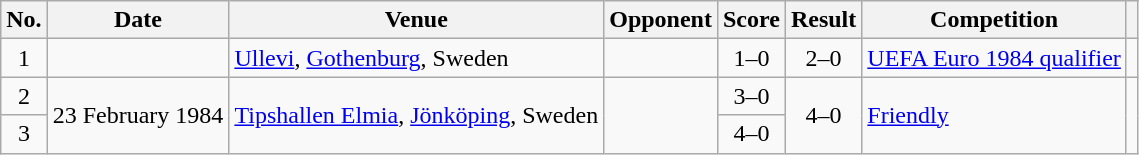<table class="wikitable sortable">
<tr>
<th scope="col">No.</th>
<th scope="col">Date</th>
<th scope="col">Venue</th>
<th scope="col">Opponent</th>
<th scope="col">Score</th>
<th scope="col">Result</th>
<th scope="col">Competition</th>
<th scope="col" class="unsortable"></th>
</tr>
<tr>
<td align="center">1</td>
<td></td>
<td><a href='#'>Ullevi</a>, <a href='#'>Gothenburg</a>, Sweden</td>
<td></td>
<td align="center">1–0</td>
<td align="center">2–0</td>
<td><a href='#'>UEFA Euro 1984 qualifier</a></td>
<td></td>
</tr>
<tr>
<td align="center">2</td>
<td rowspan="2">23 February 1984</td>
<td rowspan="2"><a href='#'>Tipshallen Elmia</a>, <a href='#'>Jönköping</a>, Sweden</td>
<td rowspan="2"></td>
<td align="center">3–0</td>
<td rowspan="2" align="center">4–0</td>
<td rowspan="2"><a href='#'>Friendly</a></td>
<td rowspan="2"></td>
</tr>
<tr>
<td align="center">3</td>
<td align="center">4–0</td>
</tr>
</table>
